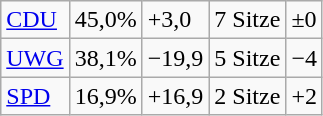<table class="wikitable">
<tr>
<td><a href='#'>CDU</a></td>
<td>45,0%</td>
<td>+3,0</td>
<td>7 Sitze</td>
<td>±0</td>
</tr>
<tr>
<td><a href='#'>UWG</a></td>
<td>38,1%</td>
<td>−19,9</td>
<td>5 Sitze</td>
<td>−4</td>
</tr>
<tr>
<td><a href='#'>SPD</a></td>
<td>16,9%</td>
<td>+16,9</td>
<td>2 Sitze</td>
<td>+2</td>
</tr>
</table>
